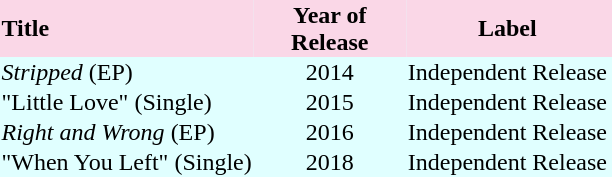<table border=0 cellspacing=0 style="background:#E0FFFF;">
<tr bgcolor="#FAD7E7">
<th align=left>Title</th>
<th width=100><strong>Year of Release</strong></th>
<th><strong>Label</strong></th>
<th></th>
</tr>
<tr align=center>
<td align=left><em>Stripped</em> (EP)</td>
<td>2014</td>
<td align=left>Independent Release</td>
<td></td>
</tr>
<tr align=center	        >
<td align=left>"Little Love" (Single)</td>
<td>2015</td>
<td align=left>Independent Release</td>
<td></td>
</tr>
<tr align=center	        >
<td align=left><em>Right and Wrong</em> (EP)</td>
<td>2016</td>
<td align=left>Independent Release</td>
<td></td>
</tr>
<tr align=center	        >
<td align=left>"When You Left" (Single)</td>
<td>2018</td>
<td align=left>Independent Release</td>
<td></td>
</tr>
<tr align=center	        >
</tr>
</table>
